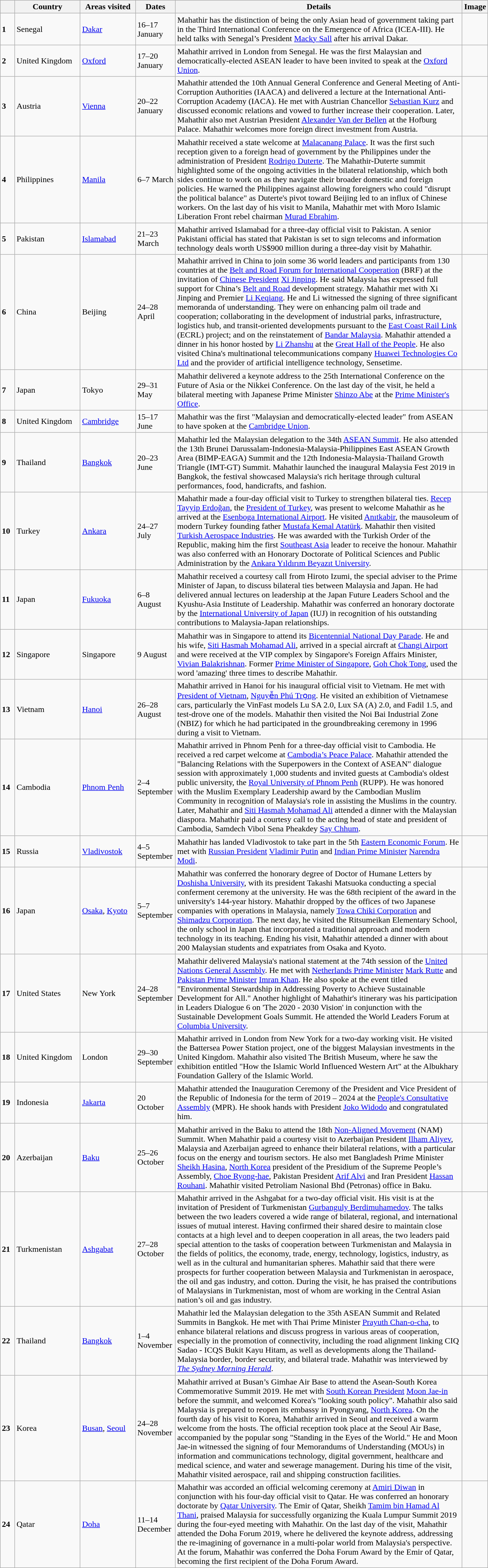<table class="wikitable sortable" style="margin: 1em auto 1em auto">
<tr>
<th style="width: 3%;"></th>
<th width=120>Country</th>
<th width=100>Areas visited</th>
<th width=70>Dates</th>
<th width=550>Details</th>
<th>Image</th>
</tr>
<tr>
<td><strong>1</strong></td>
<td>Senegal</td>
<td><a href='#'>Dakar</a></td>
<td>16–17 January</td>
<td> Mahathir has the distinction of being the only Asian head of government taking part in the Third International Conference on the Emergence of Africa (ICEA-III). He held talks with Senegal’s President <a href='#'>Macky Sall</a> after his arrival Dakar.</td>
<td></td>
</tr>
<tr>
<td><strong>2</strong></td>
<td>United Kingdom</td>
<td><a href='#'>Oxford</a></td>
<td>17–20 January</td>
<td>Mahathir arrived in London from Senegal. He was the first Malaysian and democratically-elected ASEAN leader to have been invited to speak at the <a href='#'>Oxford Union</a>.</td>
<td></td>
</tr>
<tr>
<td><strong>3</strong></td>
<td>Austria</td>
<td><a href='#'>Vienna</a></td>
<td>20–22 January</td>
<td>Mahathir attended the 10th Annual General Conference and General Meeting of Anti-Corruption Authorities (IAACA) and delivered a lecture at the International Anti-Corruption Academy (IACA). He met with Austrian Chancellor <a href='#'>Sebastian Kurz</a> and discussed economic relations and vowed to further increase their cooperation. Later, Mahathir also met Austrian President <a href='#'>Alexander Van der Bellen</a> at the Hofburg Palace. Mahathir welcomes more foreign direct investment from Austria.</td>
<td></td>
</tr>
<tr>
<td><strong>4</strong></td>
<td>Philippines</td>
<td><a href='#'>Manila</a></td>
<td>6–7 March</td>
<td>Mahathir received a state welcome at <a href='#'>Malacanang Palace</a>. It was the first such reception given to a foreign head of government by the Philippines under the administration of President <a href='#'>Rodrigo Duterte</a>. The Mahathir-Duterte summit highlighted some of the ongoing activities in the bilateral relationship, which both sides continue to work on as they navigate their broader domestic and foreign policies. He warned the Philippines against allowing foreigners who could "disrupt the political balance" as Duterte's pivot toward Beijing led to an influx of Chinese workers. On the last day of his visit to Manila, Mahathir met with Moro Islamic Liberation Front rebel chairman <a href='#'>Murad Ebrahim</a>.</td>
<td></td>
</tr>
<tr>
<td><strong>5</strong></td>
<td>Pakistan</td>
<td><a href='#'>Islamabad</a></td>
<td>21–23 March</td>
<td>Mahathir arrived Islamabad for a three-day official visit to Pakistan. A senior Pakistani official has stated that Pakistan is set to sign telecoms and information technology deals worth US$900 million during a three-day visit by Mahathir.</td>
<td></td>
</tr>
<tr>
<td><strong>6</strong></td>
<td>China</td>
<td>Beijing</td>
<td>24–28 April</td>
<td>Mahathir arrived in China to join some 36 world leaders and participants from 130 countries at the <a href='#'>Belt and Road Forum for International Cooperation</a> (BRF) at the invitation of <a href='#'>Chinese President</a> <a href='#'>Xi Jinping</a>. He said Malaysia has expressed full support for China’s <a href='#'>Belt and Road</a> development strategy. Mahathir met with Xi Jinping and Premier <a href='#'>Li Keqiang</a>. He and Li witnessed the signing of three significant memoranda of understanding. They were on enhancing palm oil trade and cooperation; collaborating in the development of industrial parks, infrastructure, logistics hub, and transit-oriented developments pursuant to the <a href='#'>East Coast Rail Link</a> (ECRL) project; and on the reinstatement of <a href='#'>Bandar Malaysia</a>. Mahathir attended a dinner in his honor hosted by <a href='#'>Li Zhanshu</a> at the <a href='#'>Great Hall of the People</a>. He also visited China's multinational telecommunications company <a href='#'>Huawei Technologies Co Ltd</a> and the provider of artificial intelligence technology, Sensetime.</td>
<td></td>
</tr>
<tr>
<td><strong>7</strong></td>
<td>Japan</td>
<td>Tokyo</td>
<td>29–31 May</td>
<td>Mahathir delivered a keynote address to the 25th International Conference on the Future of Asia or the Nikkei Conference. On the last day of the visit, he held a bilateral meeting with Japanese Prime Minister <a href='#'>Shinzo Abe</a> at the <a href='#'>Prime Minister's Office</a>.</td>
<td></td>
</tr>
<tr>
<td><strong>8</strong></td>
<td>United Kingdom</td>
<td><a href='#'>Cambridge</a></td>
<td>15–17 June</td>
<td>Mahathir was the first "Malaysian and democratically-elected leader" from ASEAN to have spoken at the <a href='#'>Cambridge Union</a>.</td>
<td></td>
</tr>
<tr>
<td><strong>9</strong></td>
<td>Thailand</td>
<td><a href='#'>Bangkok</a></td>
<td>20–23 June</td>
<td>Mahathir led the Malaysian delegation to the 34th <a href='#'>ASEAN Summit</a>. He also attended the 13th Brunei Darussalam-Indonesia-Malaysia-Philippines East ASEAN Growth Area (BIMP-EAGA) Summit and the 12th Indonesia-Malaysia-Thailand Growth Triangle (IMT-GT) Summit. Mahathir launched the inaugural Malaysia Fest 2019 in Bangkok, the festival showcased Malaysia's rich heritage through cultural performances, food, handicrafts, and fashion.</td>
<td></td>
</tr>
<tr>
<td><strong>10</strong></td>
<td>Turkey</td>
<td><a href='#'>Ankara</a></td>
<td>24–27 July</td>
<td>Mahathir made a four-day official visit to Turkey to strengthen bilateral ties. <a href='#'>Recep Tayyip Erdoğan</a>, the <a href='#'>President of Turkey</a>, was present to welcome Mahathir as he arrived at the <a href='#'>Esenboga International Airport</a>. He visited <a href='#'>Anıtkabir</a>, the mausoleum of modern Turkey founding father <a href='#'>Mustafa Kemal Atatürk</a>. Mahathir then visited <a href='#'>Turkish Aerospace Industries</a>. He was awarded with the Turkish Order of the Republic, making him the first <a href='#'>Southeast Asia</a> leader to receive the honour. Mahathir was also conferred with an Honorary Doctorate of Political Sciences and Public Administration by the <a href='#'>Ankara Yıldırım Beyazıt University</a>.</td>
<td></td>
</tr>
<tr>
<td><strong>11</strong></td>
<td>Japan</td>
<td><a href='#'>Fukuoka</a></td>
<td>6–8 August</td>
<td>Mahathir received a courtesy call from Hiroto Izumi, the special adviser to the Prime Minister of Japan, to discuss bilateral ties between Malaysia and Japan. He had delivered annual lectures on leadership at the Japan Future Leaders School and the Kyushu-Asia Institute of Leadership. Mahathir was conferred an honorary doctorate by the <a href='#'>International University of Japan</a> (IUJ) in recognition of his outstanding contributions to Malaysia-Japan relationships.</td>
<td></td>
</tr>
<tr>
<td><strong>12</strong></td>
<td>Singapore</td>
<td>Singapore</td>
<td>9 August</td>
<td>Mahathir was in Singapore to attend its <a href='#'>Bicentennial National Day Parade</a>. He and his wife, <a href='#'>Siti Hasmah Mohamad Ali</a>, arrived in a special aircraft at <a href='#'>Changi Airport</a> and were received at the VIP complex by Singapore's Foreign Affairs Minister, <a href='#'>Vivian Balakrishnan</a>. Former <a href='#'>Prime Minister of Singapore</a>, <a href='#'>Goh Chok Tong</a>, used the word 'amazing' three times to describe Mahathir.</td>
<td></td>
</tr>
<tr>
<td><strong>13</strong></td>
<td>Vietnam</td>
<td><a href='#'>Hanoi</a></td>
<td>26–28 August</td>
<td>Mahathir arrived in Hanoi for his inaugural official visit to Vietnam. He met with <a href='#'>President of Vietnam</a>, <a href='#'>Nguyễn Phú Trọng</a>. He visited an exhibition of Vietnamese cars, particularly the VinFast models Lu SA 2.0, Lux SA (A) 2.0, and Fadil 1.5, and test-drove one of the models. Mahathir then visited the Noi Bai Industrial Zone (NBIZ) for which he had participated in the groundbreaking ceremony in 1996 during a visit to Vietnam.</td>
<td></td>
</tr>
<tr>
<td><strong>14</strong></td>
<td>Cambodia</td>
<td><a href='#'>Phnom Penh</a></td>
<td>2–4 September</td>
<td>Mahathir arrived in Phnom Penh for a three-day official visit to Cambodia. He received a red carpet welcome at <a href='#'>Cambodia’s Peace Palace</a>. Mahathir attended the "Balancing Relations with the Superpowers in the Context of ASEAN" dialogue session with approximately 1,000 students and invited guests at Cambodia's oldest public university, the <a href='#'>Royal University of Phnom Penh</a> (RUPP). He was honored with the Muslim Exemplary Leadership award by the Cambodian Muslim Community in recognition of Malaysia's role in assisting the Muslims in the country. Later, Mahathir and <a href='#'>Siti Hasmah Mohamad Ali</a> attended a dinner with the Malaysian diaspora. Mahathir paid a courtesy call to the acting head of state and president of Cambodia, Samdech Vibol Sena Pheakdey <a href='#'>Say Chhum</a>.</td>
<td></td>
</tr>
<tr>
<td><strong>15</strong></td>
<td>Russia</td>
<td><a href='#'>Vladivostok</a></td>
<td>4–5 September</td>
<td>Mahathir has landed Vladivostok to take part in the 5th <a href='#'>Eastern Economic Forum</a>. He met with <a href='#'>Russian President</a> <a href='#'>Vladimir Putin</a> and <a href='#'>Indian Prime Minister</a> <a href='#'>Narendra Modi</a>.</td>
<td></td>
</tr>
<tr>
<td><strong>16</strong></td>
<td>Japan</td>
<td><a href='#'>Osaka</a>, <a href='#'>Kyoto</a></td>
<td>5–7 September</td>
<td>Mahathir was conferred the honorary degree of Doctor of Humane Letters by <a href='#'>Doshisha University</a>, with its president Takashi Matsuoka conducting a special conferment ceremony at the university. He was the 68th recipient of the award in the university's 144-year history. Mahathir dropped by the offices of two Japanese companies with operations in Malaysia, namely <a href='#'>Towa Chiki Corporation</a> and <a href='#'>Shimadzu Corporation</a>. The next day, he visited the Ritsumeikan Elementary School, the only school in Japan that incorporated a traditional approach and modern technology in its teaching. Ending his visit, Mahathir attended a dinner with about 200 Malaysian students and expatriates from Osaka and Kyoto.</td>
<td></td>
</tr>
<tr>
<td><strong>17</strong></td>
<td>United States</td>
<td>New York</td>
<td>24–28 September</td>
<td>Mahathir delivered Malaysia's national statement at the 74th session of the <a href='#'>United Nations General Assembly</a>. He met with <a href='#'>Netherlands Prime Minister</a> <a href='#'>Mark Rutte</a> and <a href='#'>Pakistan Prime Minister</a> <a href='#'>Imran Khan</a>. He also spoke at the event titled "Environmental Stewardship in Addressing Poverty to Achieve Sustainable Development for All." Another highlight of Mahathir's itinerary was his participation in Leaders Dialogue 6 on 'The 2020 - 2030 Vision' in conjunction with the Sustainable Development Goals Summit. He attended the World Leaders Forum at <a href='#'>Columbia University</a>.</td>
<td></td>
</tr>
<tr>
<td><strong>18</strong></td>
<td>United Kingdom</td>
<td>London</td>
<td>29–30 September</td>
<td>Mahathir arrived in London from New York for a two-day working visit. He visited the Battersea Power Station project, one of the biggest Malaysian investments in the United Kingdom. Mahathir also visited The British Museum, where he saw the exhibition entitled "How the Islamic World Influenced Western Art" at the Albukhary Foundation Gallery of the Islamic World.</td>
<td></td>
</tr>
<tr>
<td><strong>19</strong></td>
<td>Indonesia</td>
<td><a href='#'>Jakarta</a></td>
<td>20 October</td>
<td>Mahathir attended the Inauguration Ceremony of the President and Vice President of the Republic of Indonesia for the term of 2019 – 2024 at the <a href='#'>People's Consultative Assembly</a> (MPR). He shook hands with President <a href='#'>Joko Widodo</a> and congratulated him.</td>
<td></td>
</tr>
<tr>
<td><strong>20</strong></td>
<td>Azerbaijan</td>
<td><a href='#'>Baku</a></td>
<td>25–26 October</td>
<td>Mahathir arrived in the Baku to attend the 18th <a href='#'>Non-Aligned Movement</a> (NAM) Summit. When Mahathir paid a courtesy visit to Azerbaijan President <a href='#'>Ilham Aliyev</a>, Malaysia and Azerbaijan agreed to enhance their bilateral relations, with a particular focus on the energy and tourism sectors. He also met Bangladesh Prime Minister <a href='#'>Sheikh Hasina</a>, <a href='#'>North Korea</a> president of the Presidium of the Supreme People’s Assembly, <a href='#'>Choe Ryong-hae</a>, Pakistan President <a href='#'>Arif Alvi</a> and Iran President <a href='#'>Hassan Rouhani</a>. Mahathir visited Petroliam Nasional Bhd (Petronas) office in Baku.</td>
<td></td>
</tr>
<tr>
<td><strong>21</strong></td>
<td>Turkmenistan</td>
<td><a href='#'>Ashgabat</a></td>
<td>27–28 October</td>
<td>Mahathir arrived in the Ashgabat for a two-day official visit. His visit is at the invitation of President of Turkmenistan <a href='#'>Gurbanguly Berdimuhamedov</a>. The talks between the two leaders covered a wide range of bilateral, regional, and international issues of mutual interest. Having confirmed their shared desire to maintain close contacts at a high level and to deepen cooperation in all areas, the two leaders paid special attention to the tasks of cooperation between Turkmenistan and Malaysia in the fields of politics, the economy, trade, energy, technology, logistics, industry, as well as in the cultural and humanitarian spheres. Mahathir said that there were prospects for further cooperation between Malaysia and Turkmenistan in aerospace, the oil and gas industry, and cotton. During the visit, he has praised the contributions of Malaysians in Turkmenistan, most of whom are working in the Central Asian nation’s oil and gas industry.</td>
<td></td>
</tr>
<tr>
<td><strong>22</strong></td>
<td>Thailand</td>
<td><a href='#'>Bangkok</a></td>
<td>1–4 November</td>
<td>Mahathir led the Malaysian delegation to the 35th ASEAN Summit and Related Summits in Bangkok. He met with Thai Prime Minister <a href='#'>Prayuth Chan-o-cha</a>, to enhance bilateral relations and discuss progress in various areas of cooperation, especially in the promotion of connectivity, including the road alignment linking CIQ Sadao - ICQS Bukit Kayu Hitam, as well as developments along the Thailand-Malaysia border, border security, and bilateral trade. Mahathir was interviewed by <em><a href='#'>The Sydney Morning Herald</a></em>.</td>
<td></td>
</tr>
<tr>
<td><strong>23</strong></td>
<td>Korea</td>
<td><a href='#'>Busan</a>, <a href='#'>Seoul</a></td>
<td>24–28 November</td>
<td>Mahathir arrived at Busan’s Gimhae Air Base to attend the Asean-South Korea Commemorative Summit 2019. He met with <a href='#'>South Korean President</a> <a href='#'>Moon Jae-in</a> before the summit, and welcomed Korea's "looking south policy". Mahathir also said Malaysia is prepared to reopen its embassy in Pyongyang, <a href='#'>North Korea</a>. On the fourth day of his visit to Korea, Mahathir arrived in Seoul and received a warm welcome from the hosts. The official reception took place at the Seoul Air Base, accompanied by the popular song "Standing in the Eyes of the World." He and Moon Jae-in witnessed the signing of four Memorandums of Understanding (MOUs) in information and communications technology, digital government, healthcare and medical science, and water and sewerage management. During his time of the visit, Mahathir visited aerospace, rail and shipping construction facilities.</td>
<td></td>
</tr>
<tr>
<td><strong>24</strong></td>
<td>Qatar</td>
<td><a href='#'>Doha</a></td>
<td>11–14 December</td>
<td>Mahathir was accorded an official welcoming ceremony at <a href='#'>Amiri Diwan</a> in conjunction with his four-day official visit to Qatar. He was conferred an honorary doctorate by <a href='#'>Qatar University</a>. The Emir of Qatar, Sheikh <a href='#'>Tamim bin Hamad Al Thani</a>, praised Malaysia for successfully organizing the Kuala Lumpur Summit 2019 during the four-eyed meeting with Mahathir. On the last day of the visit, Mahathir attended the Doha Forum 2019, where he delivered the keynote address, addressing the re-imagining of governance in a multi-polar world from Malaysia's perspective. At the forum, Mahathir was conferred the Doha Forum Award by the Emir of Qatar, becoming the first recipient of the Doha Forum Award.</td>
<td></td>
</tr>
</table>
